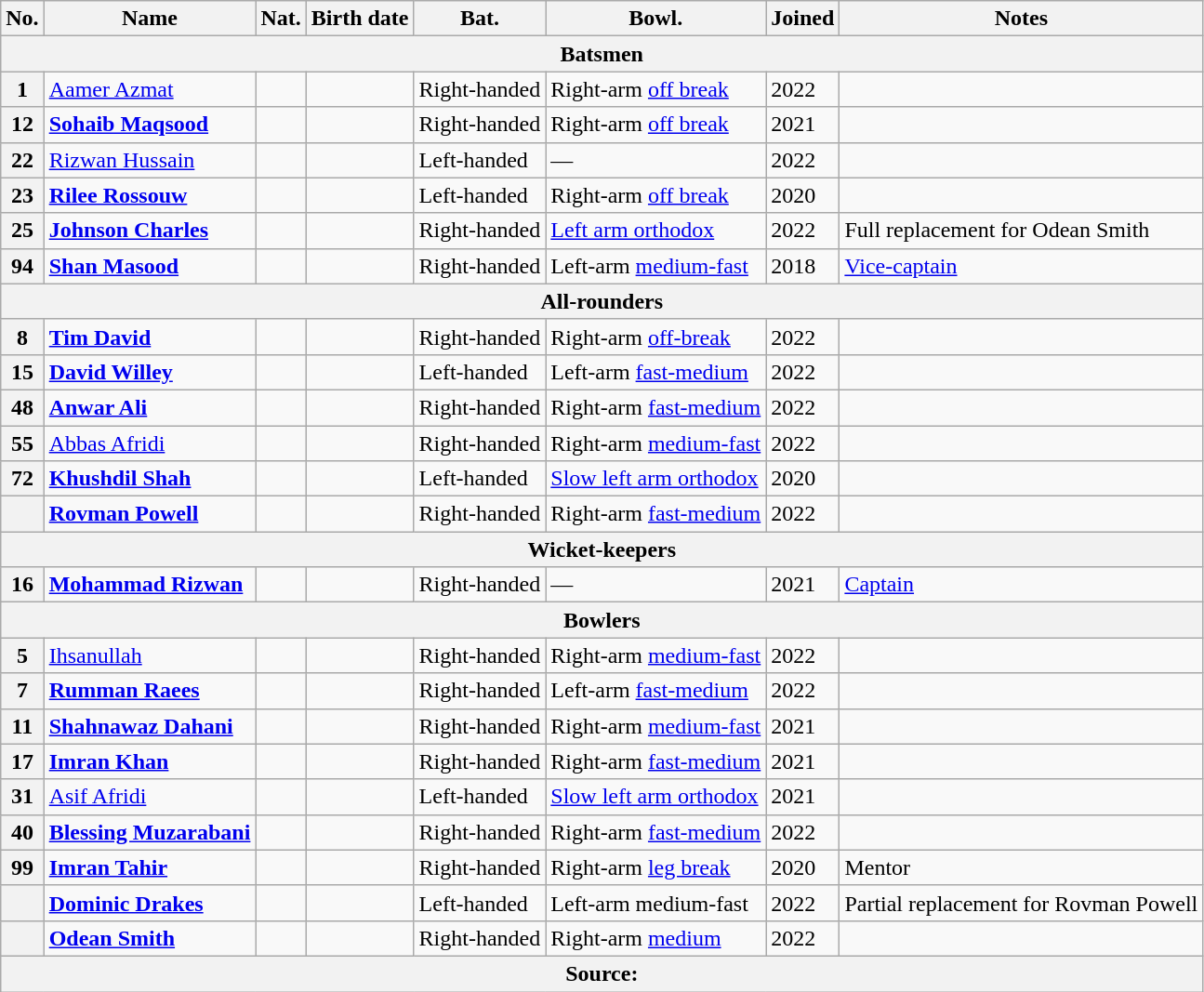<table class="wikitable">
<tr>
<th>No.</th>
<th>Name</th>
<th>Nat.</th>
<th>Birth date</th>
<th>Bat.</th>
<th>Bowl.</th>
<th>Joined</th>
<th>Notes</th>
</tr>
<tr>
<th colspan="8">Batsmen</th>
</tr>
<tr>
<th>1</th>
<td><a href='#'>Aamer Azmat</a></td>
<td></td>
<td></td>
<td>Right-handed</td>
<td>Right-arm <a href='#'>off break</a></td>
<td>2022</td>
<td></td>
</tr>
<tr>
<th>12</th>
<td><strong><a href='#'>Sohaib Maqsood</a></strong></td>
<td></td>
<td></td>
<td>Right-handed</td>
<td>Right-arm <a href='#'>off break</a></td>
<td>2021</td>
<td></td>
</tr>
<tr>
<th>22</th>
<td><a href='#'>Rizwan Hussain</a></td>
<td></td>
<td></td>
<td>Left-handed</td>
<td>—</td>
<td>2022</td>
<td></td>
</tr>
<tr>
<th>23</th>
<td><strong><a href='#'>Rilee Rossouw</a></strong></td>
<td></td>
<td></td>
<td>Left-handed</td>
<td>Right-arm <a href='#'>off break</a></td>
<td>2020</td>
<td></td>
</tr>
<tr>
<th>25</th>
<td><strong><a href='#'>Johnson Charles</a></strong></td>
<td></td>
<td></td>
<td>Right-handed</td>
<td><a href='#'>Left arm orthodox</a></td>
<td>2022</td>
<td>Full replacement for Odean Smith</td>
</tr>
<tr>
<th>94</th>
<td><strong><a href='#'>Shan Masood</a></strong></td>
<td></td>
<td></td>
<td>Right-handed</td>
<td>Left-arm <a href='#'>medium-fast</a></td>
<td>2018</td>
<td><a href='#'>Vice-captain</a></td>
</tr>
<tr>
<th colspan="8">All-rounders</th>
</tr>
<tr>
<th>8</th>
<td><strong><a href='#'>Tim David</a></strong></td>
<td></td>
<td></td>
<td>Right-handed</td>
<td>Right-arm <a href='#'>off-break</a></td>
<td>2022</td>
<td></td>
</tr>
<tr>
<th>15</th>
<td><strong><a href='#'>David Willey</a></strong></td>
<td></td>
<td></td>
<td>Left-handed</td>
<td>Left-arm <a href='#'>fast-medium</a></td>
<td>2022</td>
<td></td>
</tr>
<tr>
<th>48</th>
<td><strong><a href='#'>Anwar Ali</a></strong></td>
<td></td>
<td></td>
<td>Right-handed</td>
<td>Right-arm <a href='#'>fast-medium</a></td>
<td>2022</td>
<td></td>
</tr>
<tr>
<th>55</th>
<td><a href='#'>Abbas Afridi</a></td>
<td></td>
<td></td>
<td>Right-handed</td>
<td>Right-arm <a href='#'>medium-fast</a></td>
<td>2022</td>
<td></td>
</tr>
<tr>
<th>72</th>
<td><strong><a href='#'>Khushdil Shah</a></strong></td>
<td></td>
<td></td>
<td>Left-handed</td>
<td><a href='#'>Slow left arm orthodox</a></td>
<td>2020</td>
<td></td>
</tr>
<tr>
<th></th>
<td><strong><a href='#'>Rovman Powell</a></strong></td>
<td></td>
<td></td>
<td>Right-handed</td>
<td>Right-arm <a href='#'>fast-medium</a></td>
<td>2022</td>
<td></td>
</tr>
<tr>
<th colspan="8">Wicket-keepers</th>
</tr>
<tr>
<th>16</th>
<td><strong><a href='#'>Mohammad Rizwan</a></strong></td>
<td></td>
<td></td>
<td>Right-handed</td>
<td>—</td>
<td>2021</td>
<td><a href='#'>Captain</a></td>
</tr>
<tr>
<th colspan="8">Bowlers</th>
</tr>
<tr>
<th>5</th>
<td><a href='#'>Ihsanullah</a></td>
<td></td>
<td></td>
<td>Right-handed</td>
<td>Right-arm <a href='#'>medium-fast</a></td>
<td>2022</td>
<td></td>
</tr>
<tr>
<th>7</th>
<td><strong><a href='#'>Rumman Raees</a></strong></td>
<td></td>
<td></td>
<td>Right-handed</td>
<td>Left-arm <a href='#'>fast-medium</a></td>
<td>2022</td>
<td></td>
</tr>
<tr>
<th>11</th>
<td><strong><a href='#'>Shahnawaz Dahani</a></strong></td>
<td></td>
<td></td>
<td>Right-handed</td>
<td>Right-arm <a href='#'>medium-fast</a></td>
<td>2021</td>
<td></td>
</tr>
<tr>
<th>17</th>
<td><strong><a href='#'>Imran Khan</a></strong></td>
<td></td>
<td></td>
<td>Right-handed</td>
<td>Right-arm <a href='#'>fast-medium</a></td>
<td>2021</td>
<td></td>
</tr>
<tr>
<th>31</th>
<td><a href='#'>Asif Afridi</a></td>
<td></td>
<td></td>
<td>Left-handed</td>
<td><a href='#'>Slow left arm orthodox</a></td>
<td>2021</td>
<td></td>
</tr>
<tr>
<th>40</th>
<td><strong><a href='#'>Blessing Muzarabani</a></strong></td>
<td></td>
<td></td>
<td>Right-handed</td>
<td>Right-arm <a href='#'>fast-medium</a></td>
<td>2022</td>
<td></td>
</tr>
<tr>
<th>99</th>
<td><strong><a href='#'>Imran Tahir</a></strong></td>
<td></td>
<td></td>
<td>Right-handed</td>
<td>Right-arm <a href='#'>leg break</a></td>
<td>2020</td>
<td>Mentor</td>
</tr>
<tr>
<th></th>
<td><strong><a href='#'>Dominic Drakes</a></strong></td>
<td></td>
<td></td>
<td>Left-handed</td>
<td>Left-arm medium-fast</td>
<td>2022</td>
<td>Partial replacement for Rovman Powell</td>
</tr>
<tr>
<th></th>
<td><strong><a href='#'>Odean Smith</a></strong></td>
<td></td>
<td></td>
<td>Right-handed</td>
<td>Right-arm <a href='#'>medium</a></td>
<td>2022</td>
<td></td>
</tr>
<tr>
<th colspan="8">Source: </th>
</tr>
</table>
